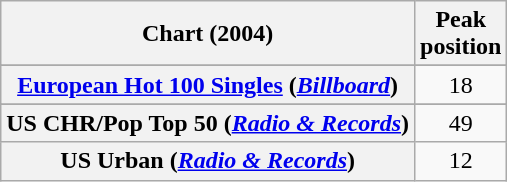<table class="wikitable sortable plainrowheaders" style="text-align:center">
<tr>
<th>Chart (2004)</th>
<th>Peak<br>position</th>
</tr>
<tr>
</tr>
<tr>
</tr>
<tr>
</tr>
<tr>
<th scope="row"><a href='#'>European Hot 100 Singles</a> (<em><a href='#'>Billboard</a></em>)</th>
<td>18</td>
</tr>
<tr>
</tr>
<tr>
</tr>
<tr>
</tr>
<tr>
</tr>
<tr>
</tr>
<tr>
</tr>
<tr>
</tr>
<tr>
</tr>
<tr>
</tr>
<tr>
</tr>
<tr>
</tr>
<tr>
</tr>
<tr>
</tr>
<tr>
</tr>
<tr>
<th scope="row">US CHR/Pop Top 50 (<em><a href='#'>Radio & Records</a></em>)</th>
<td>49</td>
</tr>
<tr>
<th scope="row">US Urban (<em><a href='#'>Radio & Records</a></em>)</th>
<td>12</td>
</tr>
</table>
